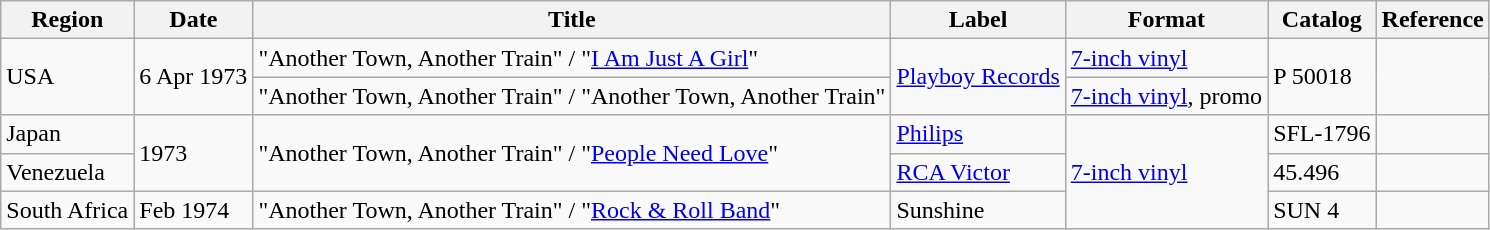<table class="wikitable">
<tr>
<th>Region</th>
<th>Date</th>
<th>Title</th>
<th>Label</th>
<th>Format</th>
<th>Catalog</th>
<th>Reference</th>
</tr>
<tr>
<td rowspan="2">USA</td>
<td rowspan="2">6 Apr 1973</td>
<td>"Another Town, Another Train" / "<a href='#'>I Am Just A Girl</a>"</td>
<td rowspan="2"><a href='#'>Playboy Records</a></td>
<td><a href='#'>7-inch vinyl</a></td>
<td rowspan="2">P 50018</td>
<td rowspan="2"></td>
</tr>
<tr>
<td>"Another Town, Another Train" / "Another Town, Another Train"</td>
<td><a href='#'>7-inch vinyl</a>, promo</td>
</tr>
<tr>
<td>Japan</td>
<td rowspan="2">1973</td>
<td rowspan="2">"Another Town, Another Train" / "<a href='#'>People Need Love</a>"</td>
<td><a href='#'>Philips</a></td>
<td rowspan="3"><a href='#'>7-inch vinyl</a></td>
<td>SFL-1796</td>
<td></td>
</tr>
<tr>
<td>Venezuela</td>
<td><a href='#'>RCA Victor</a></td>
<td>45.496</td>
<td></td>
</tr>
<tr>
<td>South Africa</td>
<td>Feb 1974</td>
<td>"Another Town, Another Train" / "<a href='#'>Rock & Roll Band</a>"</td>
<td>Sunshine</td>
<td>SUN 4</td>
<td></td>
</tr>
</table>
